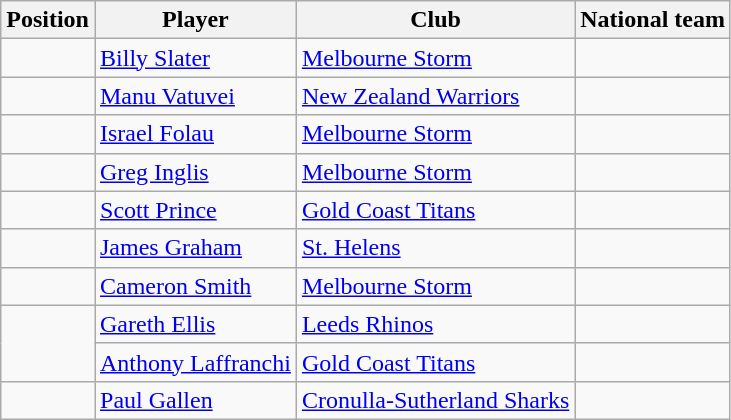<table class="wikitable collapsible collapsed">
<tr>
<th>Position</th>
<th>Player</th>
<th>Club</th>
<th>National team</th>
</tr>
<tr>
<td></td>
<td> <a href='#'>Billy Slater</a></td>
<td> <a href='#'>Melbourne Storm</a></td>
<td></td>
</tr>
<tr>
<td></td>
<td> <a href='#'>Manu Vatuvei</a></td>
<td> <a href='#'>New Zealand Warriors</a></td>
<td></td>
</tr>
<tr>
<td></td>
<td> <a href='#'>Israel Folau</a></td>
<td> <a href='#'>Melbourne Storm</a></td>
<td></td>
</tr>
<tr>
<td></td>
<td> <a href='#'>Greg Inglis</a></td>
<td> <a href='#'>Melbourne Storm</a></td>
<td></td>
</tr>
<tr>
<td></td>
<td> <a href='#'>Scott Prince</a></td>
<td> <a href='#'>Gold Coast Titans</a></td>
<td></td>
</tr>
<tr>
<td></td>
<td> <a href='#'>James Graham</a></td>
<td> <a href='#'>St. Helens</a></td>
<td></td>
</tr>
<tr>
<td></td>
<td> <a href='#'>Cameron Smith</a></td>
<td> <a href='#'>Melbourne Storm</a></td>
<td></td>
</tr>
<tr>
<td rowspan="2"></td>
<td> <a href='#'>Gareth Ellis</a></td>
<td> <a href='#'>Leeds Rhinos</a></td>
<td></td>
</tr>
<tr>
<td> <a href='#'>Anthony Laffranchi</a></td>
<td> <a href='#'>Gold Coast Titans</a></td>
<td></td>
</tr>
<tr>
<td></td>
<td> <a href='#'>Paul Gallen</a></td>
<td> <a href='#'>Cronulla-Sutherland Sharks</a></td>
<td></td>
</tr>
</table>
